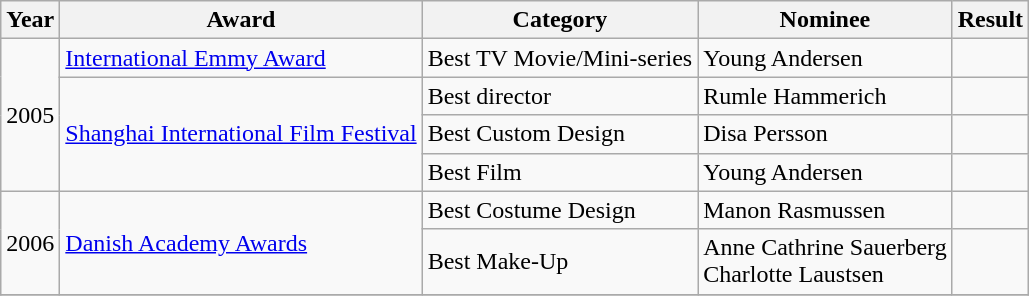<table class="wikitable" style="text-align: left;">
<tr>
<th>Year</th>
<th>Award</th>
<th>Category</th>
<th>Nominee</th>
<th>Result</th>
</tr>
<tr>
<td rowspan=4>2005</td>
<td><a href='#'>International Emmy Award</a></td>
<td>Best TV Movie/Mini-series</td>
<td>Young Andersen</td>
<td></td>
</tr>
<tr>
<td rowspan=3><a href='#'>Shanghai International Film Festival</a></td>
<td>Best director</td>
<td>Rumle Hammerich</td>
<td></td>
</tr>
<tr>
<td>Best Custom Design</td>
<td>Disa Persson</td>
<td></td>
</tr>
<tr>
<td>Best Film</td>
<td>Young Andersen</td>
<td></td>
</tr>
<tr>
<td rowspan=2>2006</td>
<td rowspan=2><a href='#'>Danish Academy Awards</a></td>
<td>Best Costume Design</td>
<td>Manon Rasmussen</td>
<td></td>
</tr>
<tr>
<td>Best Make-Up</td>
<td>Anne Cathrine Sauerberg <br>Charlotte Laustsen</td>
<td></td>
</tr>
<tr>
</tr>
</table>
